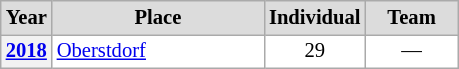<table class="wikitable plainrowheaders" style="background:#fff; font-size:86%; line-height:16px; border:gray solid 1px; border-collapse:collapse;">
<tr style="background:#ccc; text-align:center;">
<th scope="col" style="background:#dcdcdc; width:25px;">Year</th>
<th scope="col" style="background:#dcdcdc; width:135px;">Place</th>
<th scope="col" style="background:#dcdcdc; width:55px;">Individual</th>
<th scope="col" style="background:#dcdcdc; width:55px;">Team</th>
</tr>
<tr>
<th scope=row align=center><a href='#'>2018</a></th>
<td align=left> <a href='#'>Oberstdorf</a></td>
<td align=center>29</td>
<td align=center>—</td>
</tr>
</table>
